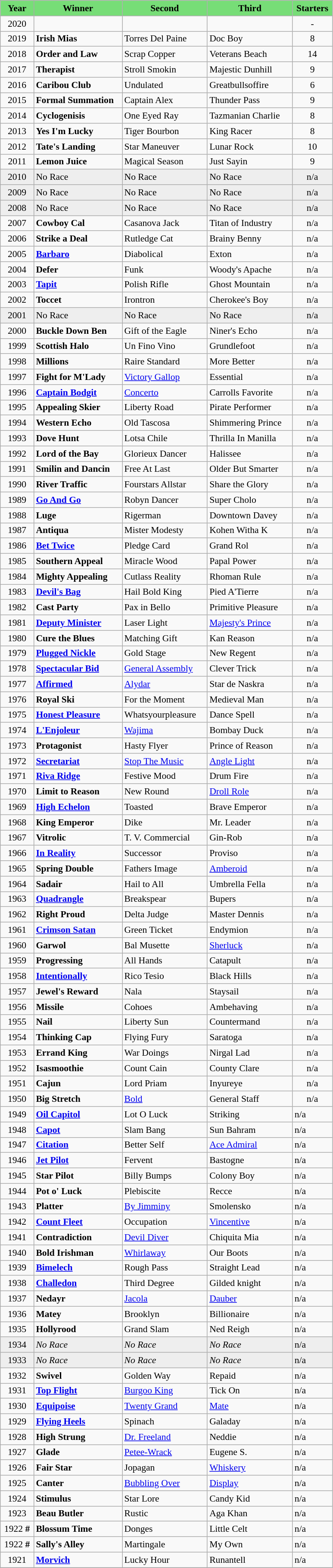<table class = "wikitable sortable" | border="1" cellpadding="0" style="border-collapse: collapse; font-size:90%">
<tr bgcolor="#77dd77" align="center">
<td width="45px"><strong>Year</strong> <br></td>
<td width="130px"><strong>Winner</strong> <br></td>
<td width="125px"><strong>Second</strong> <br></td>
<td width="125px"><strong>Third</strong> <br></td>
<td width="55px"><strong>Starters</strong></td>
</tr>
<tr>
<td align=center>2020</td>
<td></td>
<td></td>
<td></td>
<td align=center>-</td>
</tr>
<tr>
<td align=center>2019</td>
<td><strong>Irish Mias</strong></td>
<td>Torres Del Paine</td>
<td>Doc Boy</td>
<td align=center>8</td>
</tr>
<tr>
<td align=center>2018</td>
<td><strong>Order and Law</strong></td>
<td>Scrap Copper</td>
<td>Veterans Beach</td>
<td align=center>14</td>
</tr>
<tr>
<td align=center>2017</td>
<td><strong>Therapist</strong></td>
<td>Stroll Smokin</td>
<td>Majestic Dunhill</td>
<td align=center>9</td>
</tr>
<tr>
<td align=center>2016</td>
<td><strong>Caribou Club</strong></td>
<td>Undulated</td>
<td>Greatbullsoffire</td>
<td align=center>6</td>
</tr>
<tr>
<td align=center>2015</td>
<td><strong>Formal Summation</strong></td>
<td>Captain Alex</td>
<td>Thunder Pass</td>
<td align=center>9</td>
</tr>
<tr>
<td align=center>2014</td>
<td><strong>Cyclogenisis</strong></td>
<td>One Eyed Ray</td>
<td>Tazmanian Charlie</td>
<td align=center>8</td>
</tr>
<tr>
<td align=center>2013</td>
<td><strong>Yes I'm Lucky</strong></td>
<td>Tiger Bourbon</td>
<td>King Racer</td>
<td align=center>8</td>
</tr>
<tr>
<td align=center>2012</td>
<td><strong>Tate's Landing</strong></td>
<td>Star Maneuver</td>
<td>Lunar Rock</td>
<td align=center>10</td>
</tr>
<tr>
<td align=center>2011</td>
<td><strong>Lemon Juice</strong></td>
<td>Magical Season</td>
<td>Just Sayin</td>
<td align=center>9</td>
</tr>
<tr bgcolor="#eeeeee">
<td align=center>2010</td>
<td>No Race</td>
<td>No Race</td>
<td>No Race</td>
<td align=center>n/a</td>
</tr>
<tr bgcolor="#eeeeee">
<td align=center>2009</td>
<td>No Race</td>
<td>No Race</td>
<td>No Race</td>
<td align=center>n/a</td>
</tr>
<tr bgcolor="#eeeeee">
<td align=center>2008</td>
<td>No Race</td>
<td>No Race</td>
<td>No Race</td>
<td align=center>n/a</td>
</tr>
<tr>
<td align=center>2007</td>
<td><strong>Cowboy Cal</strong></td>
<td>Casanova Jack</td>
<td>Titan of Industry</td>
<td align=center>n/a</td>
</tr>
<tr>
<td align=center>2006</td>
<td><strong>Strike a Deal</strong></td>
<td>Rutledge Cat</td>
<td>Brainy Benny</td>
<td align=center>n/a</td>
</tr>
<tr>
<td align=center>2005</td>
<td><strong><a href='#'>Barbaro</a></strong></td>
<td>Diabolical</td>
<td>Exton</td>
<td align=center>n/a</td>
</tr>
<tr>
<td align=center>2004</td>
<td><strong>Defer</strong></td>
<td>Funk</td>
<td>Woody's Apache</td>
<td align=center>n/a</td>
</tr>
<tr>
<td align=center>2003</td>
<td><strong><a href='#'>Tapit</a></strong></td>
<td>Polish Rifle</td>
<td>Ghost Mountain</td>
<td align=center>n/a</td>
</tr>
<tr>
<td align=center>2002</td>
<td><strong>Toccet</strong></td>
<td>Irontron</td>
<td>Cherokee's Boy</td>
<td align=center>n/a</td>
</tr>
<tr bgcolor="#eeeeee">
<td align=center>2001</td>
<td>No Race</td>
<td>No Race</td>
<td>No Race</td>
<td align=center>n/a</td>
</tr>
<tr>
<td align=center>2000</td>
<td><strong>Buckle Down Ben</strong></td>
<td>Gift of the Eagle</td>
<td>Niner's Echo</td>
<td align=center>n/a</td>
</tr>
<tr>
<td align=center>1999</td>
<td><strong>Scottish Halo</strong></td>
<td>Un Fino Vino</td>
<td>Grundlefoot</td>
<td align=center>n/a</td>
</tr>
<tr>
<td align=center>1998</td>
<td><strong>Millions</strong></td>
<td>Raire Standard</td>
<td>More Better</td>
<td align=center>n/a</td>
</tr>
<tr>
<td align=center>1997</td>
<td><strong>Fight for M'Lady</strong></td>
<td><a href='#'>Victory Gallop</a></td>
<td>Essential</td>
<td align=center>n/a</td>
</tr>
<tr>
<td align=center>1996</td>
<td><strong><a href='#'>Captain Bodgit</a></strong></td>
<td><a href='#'>Concerto</a></td>
<td>Carrolls Favorite</td>
<td align=center>n/a</td>
</tr>
<tr>
<td align=center>1995</td>
<td><strong>Appealing Skier</strong></td>
<td>Liberty Road</td>
<td>Pirate Performer</td>
<td align=center>n/a</td>
</tr>
<tr>
<td align=center>1994</td>
<td><strong>Western Echo</strong></td>
<td>Old Tascosa</td>
<td>Shimmering Prince</td>
<td align=center>n/a</td>
</tr>
<tr>
<td align=center>1993</td>
<td><strong>Dove Hunt</strong></td>
<td>Lotsa Chile</td>
<td>Thrilla In Manilla</td>
<td align=center>n/a</td>
</tr>
<tr>
<td align=center>1992</td>
<td><strong>Lord of the Bay</strong></td>
<td>Glorieux Dancer</td>
<td>Halissee</td>
<td align=center>n/a</td>
</tr>
<tr>
<td align=center>1991</td>
<td><strong>Smilin and Dancin</strong></td>
<td>Free At Last</td>
<td>Older But Smarter</td>
<td align=center>n/a</td>
</tr>
<tr>
<td align=center>1990</td>
<td><strong>River Traffic</strong></td>
<td>Fourstars Allstar</td>
<td>Share the Glory</td>
<td align=center>n/a</td>
</tr>
<tr>
<td align=center>1989</td>
<td><strong><a href='#'>Go And Go</a></strong></td>
<td>Robyn Dancer</td>
<td>Super Cholo</td>
<td align=center>n/a</td>
</tr>
<tr>
<td align=center>1988</td>
<td><strong>Luge</strong></td>
<td>Rigerman</td>
<td>Downtown Davey</td>
<td align=center>n/a</td>
</tr>
<tr>
<td align=center>1987</td>
<td><strong>Antiqua</strong></td>
<td>Mister Modesty</td>
<td>Kohen Witha K</td>
<td align=center>n/a</td>
</tr>
<tr>
<td align=center>1986</td>
<td><strong><a href='#'>Bet Twice</a></strong></td>
<td>Pledge Card</td>
<td>Grand Rol</td>
<td align=center>n/a</td>
</tr>
<tr>
<td align=center>1985</td>
<td><strong>Southern Appeal</strong></td>
<td>Miracle Wood</td>
<td>Papal Power</td>
<td align=center>n/a</td>
</tr>
<tr>
<td align=center>1984</td>
<td><strong>Mighty Appealing</strong></td>
<td>Cutlass Reality</td>
<td>Rhoman Rule</td>
<td align=center>n/a</td>
</tr>
<tr>
<td align=center>1983</td>
<td><strong><a href='#'>Devil's Bag</a></strong></td>
<td>Hail Bold King</td>
<td>Pied A'Tierre</td>
<td align=center>n/a</td>
</tr>
<tr>
<td align=center>1982</td>
<td><strong>Cast Party</strong></td>
<td>Pax in Bello</td>
<td>Primitive Pleasure</td>
<td align=center>n/a</td>
</tr>
<tr>
<td align=center>1981</td>
<td><strong><a href='#'>Deputy Minister</a></strong></td>
<td>Laser Light</td>
<td><a href='#'>Majesty's Prince</a></td>
<td align=center>n/a</td>
</tr>
<tr>
<td align=center>1980</td>
<td><strong>Cure the Blues</strong></td>
<td>Matching Gift</td>
<td>Kan Reason</td>
<td align=center>n/a</td>
</tr>
<tr>
<td align=center>1979</td>
<td><strong><a href='#'>Plugged Nickle</a></strong></td>
<td>Gold Stage</td>
<td>New Regent</td>
<td align=center>n/a</td>
</tr>
<tr>
<td align=center>1978</td>
<td><strong><a href='#'>Spectacular Bid</a></strong></td>
<td><a href='#'>General Assembly</a></td>
<td>Clever Trick</td>
<td align=center>n/a</td>
</tr>
<tr>
<td align=center>1977</td>
<td><strong><a href='#'>Affirmed</a></strong></td>
<td><a href='#'>Alydar</a></td>
<td>Star de Naskra</td>
<td align=center>n/a</td>
</tr>
<tr>
<td align=center>1976</td>
<td><strong>Royal Ski</strong></td>
<td>For the Moment</td>
<td>Medieval Man </td>
<td align=center>n/a</td>
</tr>
<tr>
<td align=center>1975</td>
<td><strong><a href='#'>Honest Pleasure</a></strong></td>
<td>Whatsyourpleasure</td>
<td>Dance Spell</td>
<td align=center>n/a</td>
</tr>
<tr>
<td align=center>1974</td>
<td><strong><a href='#'>L'Enjoleur</a></strong></td>
<td><a href='#'>Wajima</a></td>
<td>Bombay Duck</td>
<td align=center>n/a</td>
</tr>
<tr>
<td align=center>1973</td>
<td><strong>Protagonist</strong></td>
<td>Hasty Flyer</td>
<td>Prince of Reason</td>
<td align=center>n/a</td>
</tr>
<tr>
<td align=center>1972</td>
<td><strong><a href='#'>Secretariat</a></strong></td>
<td><a href='#'>Stop The Music</a></td>
<td><a href='#'>Angle Light</a></td>
<td align=center>n/a</td>
</tr>
<tr>
<td align=center>1971</td>
<td><strong><a href='#'>Riva Ridge</a></strong></td>
<td>Festive Mood</td>
<td>Drum Fire</td>
<td align=center>n/a</td>
</tr>
<tr>
<td align=center>1970</td>
<td><strong>Limit to Reason</strong></td>
<td>New Round</td>
<td><a href='#'>Droll Role</a></td>
<td align=center>n/a</td>
</tr>
<tr>
<td align=center>1969</td>
<td><strong><a href='#'>High Echelon</a></strong></td>
<td>Toasted</td>
<td>Brave Emperor</td>
<td align=center>n/a</td>
</tr>
<tr>
<td align=center>1968</td>
<td><strong>King Emperor</strong></td>
<td>Dike</td>
<td>Mr. Leader</td>
<td align=center>n/a</td>
</tr>
<tr>
<td align=center>1967</td>
<td><strong>Vitrolic</strong></td>
<td>T. V. Commercial</td>
<td>Gin-Rob</td>
<td align=center>n/a</td>
</tr>
<tr>
<td align=center>1966</td>
<td><strong><a href='#'>In Reality</a></strong></td>
<td>Successor</td>
<td>Proviso</td>
<td align=center>n/a</td>
</tr>
<tr>
<td align=center>1965</td>
<td><strong>Spring Double</strong></td>
<td>Fathers Image</td>
<td><a href='#'>Amberoid</a></td>
<td align=center>n/a</td>
</tr>
<tr>
<td align=center>1964</td>
<td><strong>Sadair</strong></td>
<td>Hail to All</td>
<td>Umbrella Fella</td>
<td align=center>n/a</td>
</tr>
<tr>
<td align=center>1963</td>
<td><strong><a href='#'>Quadrangle</a></strong></td>
<td>Breakspear</td>
<td>Bupers</td>
<td align=center>n/a</td>
</tr>
<tr>
<td align=center>1962</td>
<td><strong>Right Proud</strong></td>
<td>Delta Judge</td>
<td>Master Dennis</td>
<td align=center>n/a</td>
</tr>
<tr>
<td align=center>1961</td>
<td><strong><a href='#'>Crimson Satan</a></strong></td>
<td>Green Ticket</td>
<td>Endymion</td>
<td align=center>n/a</td>
</tr>
<tr>
<td align=center>1960</td>
<td><strong>Garwol</strong></td>
<td>Bal Musette</td>
<td><a href='#'>Sherluck</a></td>
<td align=center>n/a</td>
</tr>
<tr>
<td align=center>1959</td>
<td><strong>Progressing</strong></td>
<td>All Hands</td>
<td>Catapult</td>
<td align=center>n/a</td>
</tr>
<tr>
<td align=center>1958</td>
<td><strong><a href='#'>Intentionally</a></strong></td>
<td>Rico Tesio</td>
<td>Black Hills</td>
<td align=center>n/a</td>
</tr>
<tr>
<td align=center>1957</td>
<td><strong>Jewel's Reward</strong></td>
<td>Nala</td>
<td>Staysail</td>
<td align=center>n/a</td>
</tr>
<tr>
<td align=center>1956</td>
<td><strong>Missile</strong></td>
<td>Cohoes</td>
<td>Ambehaving</td>
<td align=center>n/a</td>
</tr>
<tr>
<td align=center>1955</td>
<td><strong>Nail</strong></td>
<td>Liberty Sun</td>
<td>Countermand</td>
<td align=center>n/a</td>
</tr>
<tr>
<td align=center>1954</td>
<td><strong>Thinking Cap</strong></td>
<td>Flying Fury</td>
<td>Saratoga</td>
<td align=center>n/a</td>
</tr>
<tr>
<td align=center>1953</td>
<td><strong>Errand King</strong></td>
<td>War Doings</td>
<td>Nirgal Lad</td>
<td align=center>n/a</td>
</tr>
<tr>
<td align=center>1952</td>
<td><strong>Isasmoothie</strong></td>
<td>Count Cain</td>
<td>County Clare</td>
<td align=center>n/a</td>
</tr>
<tr>
<td align=center>1951</td>
<td><strong>Cajun</strong></td>
<td>Lord Priam</td>
<td>Inyureye</td>
<td align=center>n/a</td>
</tr>
<tr>
<td align=center>1950</td>
<td><strong>Big Stretch</strong></td>
<td><a href='#'>Bold</a></td>
<td>General Staff</td>
<td align=center>n/a</td>
</tr>
<tr>
<td align=center>1949</td>
<td><strong><a href='#'>Oil Capitol</a></strong></td>
<td>Lot O Luck</td>
<td>Striking</td>
<td>n/a</td>
</tr>
<tr>
<td align=center>1948</td>
<td><strong><a href='#'>Capot</a></strong></td>
<td>Slam Bang</td>
<td>Sun Bahram</td>
<td>n/a</td>
</tr>
<tr>
<td align=center>1947</td>
<td><strong><a href='#'>Citation</a></strong></td>
<td>Better Self</td>
<td><a href='#'>Ace Admiral</a></td>
<td>n/a</td>
</tr>
<tr>
<td align=center>1946</td>
<td><strong><a href='#'>Jet Pilot</a></strong></td>
<td>Fervent</td>
<td>Bastogne</td>
<td>n/a</td>
</tr>
<tr>
<td align=center>1945</td>
<td><strong>Star Pilot</strong></td>
<td>Billy Bumps</td>
<td>Colony Boy</td>
<td>n/a</td>
</tr>
<tr>
<td align=center>1944</td>
<td><strong>Pot o' Luck</strong></td>
<td>Plebiscite</td>
<td>Recce</td>
<td>n/a</td>
</tr>
<tr>
<td align=center>1943</td>
<td><strong>Platter</strong></td>
<td><a href='#'>By Jimminy</a></td>
<td>Smolensko</td>
<td>n/a</td>
</tr>
<tr>
<td align=center>1942</td>
<td><strong><a href='#'>Count Fleet</a></strong></td>
<td>Occupation</td>
<td><a href='#'>Vincentive</a></td>
<td>n/a</td>
</tr>
<tr>
<td align=center>1941</td>
<td><strong>Contradiction</strong></td>
<td><a href='#'>Devil Diver</a></td>
<td>Chiquita Mia</td>
<td>n/a</td>
</tr>
<tr>
<td align=center>1940</td>
<td><strong>Bold Irishman</strong></td>
<td><a href='#'>Whirlaway</a></td>
<td>Our Boots</td>
<td>n/a</td>
</tr>
<tr>
<td align=center>1939</td>
<td><strong><a href='#'>Bimelech</a></strong></td>
<td>Rough Pass</td>
<td>Straight Lead</td>
<td>n/a</td>
</tr>
<tr>
<td align=center>1938</td>
<td><strong><a href='#'>Challedon</a></strong></td>
<td>Third Degree</td>
<td>Gilded knight</td>
<td>n/a</td>
</tr>
<tr>
<td align=center>1937</td>
<td><strong>Nedayr</strong></td>
<td><a href='#'>Jacola</a></td>
<td><a href='#'>Dauber</a></td>
<td>n/a</td>
</tr>
<tr>
<td align=center>1936</td>
<td><strong>Matey</strong></td>
<td>Brooklyn</td>
<td>Billionaire</td>
<td>n/a</td>
</tr>
<tr>
<td align=center>1935</td>
<td><strong>Hollyrood</strong></td>
<td>Grand Slam</td>
<td>Ned Reigh</td>
<td>n/a</td>
</tr>
<tr bgcolor="#eeeeee">
<td align=center>1934</td>
<td><em>No Race</em></td>
<td><em>No Race</em></td>
<td><em>No Race</em></td>
<td>n/a</td>
</tr>
<tr bgcolor="#eeeeee">
<td align=center>1933</td>
<td><em>No Race</em></td>
<td><em>No Race</em></td>
<td><em>No Race</em></td>
<td>n/a</td>
</tr>
<tr>
<td align=center>1932</td>
<td><strong>Swivel</strong></td>
<td>Golden Way</td>
<td>Repaid</td>
<td>n/a</td>
</tr>
<tr>
<td align=center>1931</td>
<td><strong><a href='#'>Top Flight</a></strong></td>
<td><a href='#'>Burgoo King</a></td>
<td>Tick On</td>
<td>n/a</td>
</tr>
<tr>
<td align=center>1930</td>
<td><strong><a href='#'>Equipoise</a></strong></td>
<td><a href='#'>Twenty Grand</a></td>
<td><a href='#'>Mate</a></td>
<td>n/a</td>
</tr>
<tr>
<td align=center>1929</td>
<td><strong><a href='#'>Flying Heels</a></strong></td>
<td>Spinach</td>
<td>Galaday</td>
<td>n/a</td>
</tr>
<tr>
<td align=center>1928</td>
<td><strong>High Strung</strong></td>
<td><a href='#'>Dr. Freeland</a></td>
<td>Neddie</td>
<td>n/a</td>
</tr>
<tr>
<td align=center>1927</td>
<td><strong>Glade</strong></td>
<td><a href='#'>Petee-Wrack</a></td>
<td>Eugene S.</td>
<td>n/a</td>
</tr>
<tr>
<td align=center>1926</td>
<td><strong>Fair Star</strong></td>
<td>Jopagan</td>
<td><a href='#'>Whiskery</a></td>
<td>n/a</td>
</tr>
<tr>
<td align=center>1925</td>
<td><strong>Canter</strong></td>
<td><a href='#'>Bubbling Over</a></td>
<td><a href='#'>Display</a></td>
<td>n/a</td>
</tr>
<tr>
<td align=center>1924</td>
<td><strong>Stimulus</strong></td>
<td>Star Lore</td>
<td>Candy Kid</td>
<td>n/a</td>
</tr>
<tr>
<td align=center>1923</td>
<td><strong>Beau Butler</strong></td>
<td>Rustic</td>
<td>Aga Khan</td>
<td>n/a</td>
</tr>
<tr>
<td align=center>1922 <strong>#</strong></td>
<td><strong>Blossum Time</strong></td>
<td>Donges</td>
<td>Little Celt</td>
<td>n/a</td>
</tr>
<tr>
<td align=center>1922 <strong>#</strong></td>
<td><strong>Sally's Alley</strong></td>
<td>Martingale</td>
<td>My Own</td>
<td>n/a</td>
</tr>
<tr>
<td align=center>1921</td>
<td><strong><a href='#'>Morvich</a></strong></td>
<td>Lucky Hour</td>
<td>Runantell</td>
<td>n/a</td>
</tr>
<tr>
</tr>
</table>
